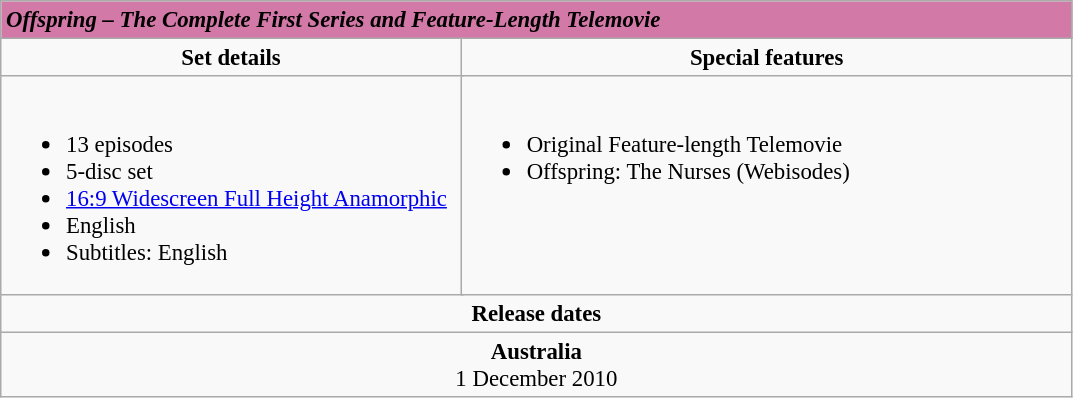<table class="wikitable" style="font-size:95%;">
<tr style="background:#D279A7;">
<td colspan="5"><span><strong><em>Offspring – The Complete First Series and Feature-Length Telemovie</em></strong></span></td>
</tr>
<tr valign="top">
<td style="text-align:center; width:300px;" colspan="2"><strong>Set details</strong></td>
<td colspan="2"  style="width:400px; text-align:center;"><strong>Special features</strong></td>
</tr>
<tr valign="top">
<td colspan="2"  style="text-align:left; width:300px;"><br><ul><li>13 episodes</li><li>5-disc set</li><li><a href='#'>16:9 Widescreen Full Height Anamorphic</a></li><li>English</li><li>Subtitles: English</li></ul></td>
<td colspan="2"  style="text-align:left; width:400px;"><br><ul><li>Original Feature-length Telemovie</li><li>Offspring: The Nurses (Webisodes)</li></ul></td>
</tr>
<tr>
<td colspan="4" style="text-align:center;"><strong>Release dates</strong></td>
</tr>
<tr>
<td colspan="4" align="center"><strong>Australia</strong><br>1 December 2010</td>
</tr>
</table>
